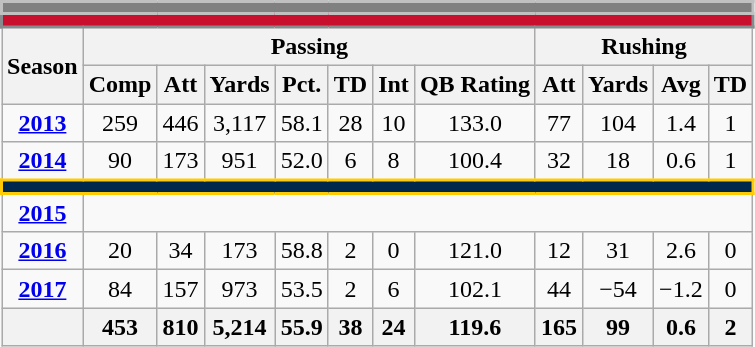<table class=wikitable style="text-align:center;">
<tr>
<td ! colspan="12" style="background:gray; border:2px solid silver; color:white;"></td>
</tr>
<tr>
<td ! colspan="12" style="background: #C8102E; border: 2px solid #888B8D; color:#FFFFFF;"></td>
</tr>
<tr>
<th rowspan=2>Season</th>
<th colspan=7>Passing</th>
<th colspan=4>Rushing</th>
</tr>
<tr>
<th>Comp</th>
<th>Att</th>
<th>Yards</th>
<th>Pct.</th>
<th>TD</th>
<th>Int</th>
<th>QB Rating</th>
<th>Att</th>
<th>Yards</th>
<th>Avg</th>
<th>TD</th>
</tr>
<tr>
<td><strong><a href='#'>2013</a></strong></td>
<td>259</td>
<td>446</td>
<td>3,117</td>
<td>58.1</td>
<td>28</td>
<td>10</td>
<td>133.0</td>
<td>77</td>
<td>104</td>
<td>1.4</td>
<td>1</td>
</tr>
<tr>
<td><strong><a href='#'>2014</a></strong></td>
<td>90</td>
<td>173</td>
<td>951</td>
<td>52.0</td>
<td>6</td>
<td>8</td>
<td>100.4</td>
<td>32</td>
<td>18</td>
<td>0.6</td>
<td>1</td>
</tr>
<tr>
<td ! colspan="12" style="background: #00274C; border: 2px solid #FFCB05; color:#FFFFFF;"></td>
</tr>
<tr>
<td><strong><a href='#'>2015</a></strong></td>
<td colspan=14></td>
</tr>
<tr>
<td><strong><a href='#'>2016</a></strong></td>
<td>20</td>
<td>34</td>
<td>173</td>
<td>58.8</td>
<td>2</td>
<td>0</td>
<td>121.0</td>
<td>12</td>
<td>31</td>
<td>2.6</td>
<td>0</td>
</tr>
<tr>
<td><strong><a href='#'>2017</a></strong></td>
<td>84</td>
<td>157</td>
<td>973</td>
<td>53.5</td>
<td>2</td>
<td>6</td>
<td>102.1</td>
<td>44</td>
<td>−54</td>
<td>−1.2</td>
<td>0</td>
</tr>
<tr>
<th></th>
<th>453</th>
<th>810</th>
<th>5,214</th>
<th>55.9</th>
<th>38</th>
<th>24</th>
<th>119.6</th>
<th>165</th>
<th>99</th>
<th>0.6</th>
<th>2</th>
</tr>
</table>
